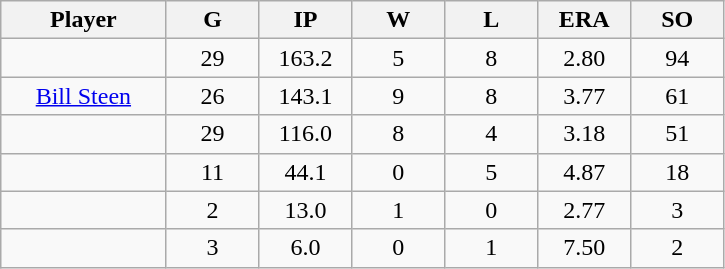<table class="wikitable sortable">
<tr>
<th bgcolor="#DDDDFF" width="16%">Player</th>
<th bgcolor="#DDDDFF" width="9%">G</th>
<th bgcolor="#DDDDFF" width="9%">IP</th>
<th bgcolor="#DDDDFF" width="9%">W</th>
<th bgcolor="#DDDDFF" width="9%">L</th>
<th bgcolor="#DDDDFF" width="9%">ERA</th>
<th bgcolor="#DDDDFF" width="9%">SO</th>
</tr>
<tr align="center">
<td></td>
<td>29</td>
<td>163.2</td>
<td>5</td>
<td>8</td>
<td>2.80</td>
<td>94</td>
</tr>
<tr align="center">
<td><a href='#'>Bill Steen</a></td>
<td>26</td>
<td>143.1</td>
<td>9</td>
<td>8</td>
<td>3.77</td>
<td>61</td>
</tr>
<tr align=center>
<td></td>
<td>29</td>
<td>116.0</td>
<td>8</td>
<td>4</td>
<td>3.18</td>
<td>51</td>
</tr>
<tr align="center">
<td></td>
<td>11</td>
<td>44.1</td>
<td>0</td>
<td>5</td>
<td>4.87</td>
<td>18</td>
</tr>
<tr align="center">
<td></td>
<td>2</td>
<td>13.0</td>
<td>1</td>
<td>0</td>
<td>2.77</td>
<td>3</td>
</tr>
<tr align="center">
<td></td>
<td>3</td>
<td>6.0</td>
<td>0</td>
<td>1</td>
<td>7.50</td>
<td>2</td>
</tr>
</table>
